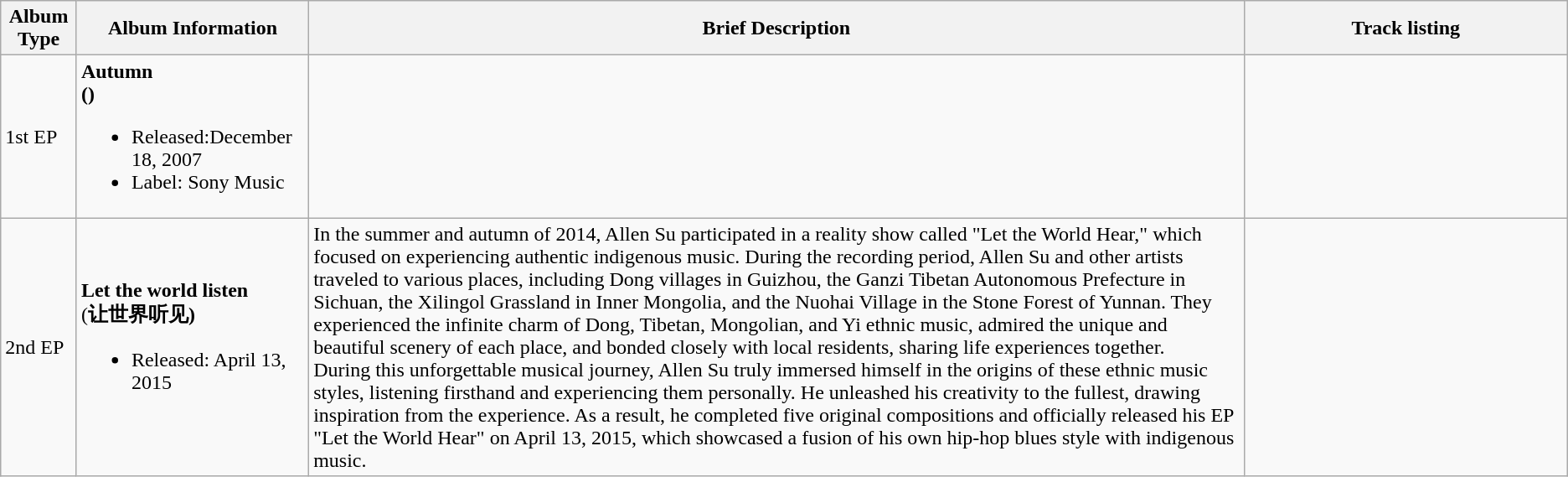<table class="wikitable">
<tr>
<th align="left">Album Type</th>
<th align="left">Album Information</th>
<th>Brief Description</th>
<th align="left" width="250px">Track listing</th>
</tr>
<tr>
<td>1st EP</td>
<td><strong>Autumn<br>()</strong><br><ul><li>Released:December 18, 2007</li><li>Label: Sony Music</li></ul></td>
<td></td>
<td></td>
</tr>
<tr>
<td>2nd EP</td>
<td><strong>Let the world listen</strong><br>(<strong>让世界听见)</strong><ul><li>Released: April 13, 2015</li></ul></td>
<td>In the summer and autumn of 2014, Allen Su participated in a reality show called "Let the World Hear," which focused on experiencing authentic indigenous music. During the recording period, Allen Su and other artists traveled to various places, including Dong villages in Guizhou, the Ganzi Tibetan Autonomous Prefecture in Sichuan, the Xilingol Grassland in Inner Mongolia, and the Nuohai Village in the Stone Forest of Yunnan. They experienced the infinite charm of Dong, Tibetan, Mongolian, and Yi ethnic music, admired the unique and beautiful scenery of each place, and bonded closely with local residents, sharing life experiences together.<br>During this unforgettable musical journey, Allen Su truly immersed himself in the origins of these ethnic music styles, listening firsthand and experiencing them personally. He unleashed his creativity to the fullest, drawing inspiration from the experience. As a result, he completed five original compositions and officially released his EP "Let the World Hear" on April 13, 2015, which showcased a fusion of his own hip-hop blues style with indigenous music.</td>
<td></td>
</tr>
</table>
